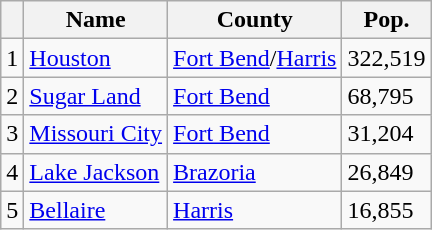<table class="wikitable sortable">
<tr>
<th></th>
<th>Name</th>
<th>County</th>
<th>Pop.</th>
</tr>
<tr>
<td>1</td>
<td><a href='#'>Houston</a></td>
<td><a href='#'>Fort Bend</a>/<a href='#'>Harris</a></td>
<td>322,519</td>
</tr>
<tr>
<td>2</td>
<td><a href='#'>Sugar Land</a></td>
<td><a href='#'>Fort Bend</a></td>
<td>68,795</td>
</tr>
<tr>
<td>3</td>
<td><a href='#'>Missouri City</a></td>
<td><a href='#'>Fort Bend</a></td>
<td>31,204</td>
</tr>
<tr>
<td>4</td>
<td><a href='#'>Lake Jackson</a></td>
<td><a href='#'>Brazoria</a></td>
<td>26,849</td>
</tr>
<tr>
<td>5</td>
<td><a href='#'>Bellaire</a></td>
<td><a href='#'>Harris</a></td>
<td>16,855</td>
</tr>
</table>
